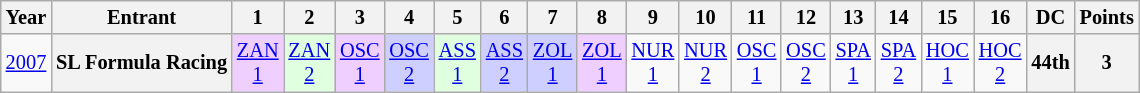<table class="wikitable" style="text-align:center; font-size:85%">
<tr>
<th>Year</th>
<th>Entrant</th>
<th>1</th>
<th>2</th>
<th>3</th>
<th>4</th>
<th>5</th>
<th>6</th>
<th>7</th>
<th>8</th>
<th>9</th>
<th>10</th>
<th>11</th>
<th>12</th>
<th>13</th>
<th>14</th>
<th>15</th>
<th>16</th>
<th>DC</th>
<th>Points</th>
</tr>
<tr>
<td><a href='#'>2007</a></td>
<th nowrap>SL Formula Racing</th>
<td style="background:#efcfff;"><a href='#'>ZAN<br>1</a><br></td>
<td style="background:#dfffdf;"><a href='#'>ZAN<br>2</a><br></td>
<td style="background:#efcfff;"><a href='#'>OSC<br>1</a><br></td>
<td style="background:#cfcfff;"><a href='#'>OSC<br>2</a><br></td>
<td style="background:#dfffdf;"><a href='#'>ASS<br>1</a><br></td>
<td style="background:#cfcfff;"><a href='#'>ASS<br>2</a><br></td>
<td style="background:#cfcfff;"><a href='#'>ZOL<br>1</a><br></td>
<td style="background:#efcfff;"><a href='#'>ZOL<br>1</a><br></td>
<td style="background:#;"><a href='#'>NUR<br>1</a><br></td>
<td style="background:#;"><a href='#'>NUR<br>2</a><br></td>
<td style="background:#;"><a href='#'>OSC<br>1</a><br></td>
<td style="background:#;"><a href='#'>OSC<br>2</a><br></td>
<td style="background:#;"><a href='#'>SPA<br>1</a><br></td>
<td style="background:#;"><a href='#'>SPA<br>2</a><br></td>
<td style="background:#;"><a href='#'>HOC<br>1</a><br></td>
<td style="background:#;"><a href='#'>HOC<br>2</a><br></td>
<th>44th</th>
<th>3</th>
</tr>
</table>
